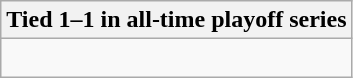<table class="wikitable collapsible collapsed">
<tr>
<th>Tied 1–1 in all-time playoff series</th>
</tr>
<tr>
<td><br>
</td>
</tr>
</table>
